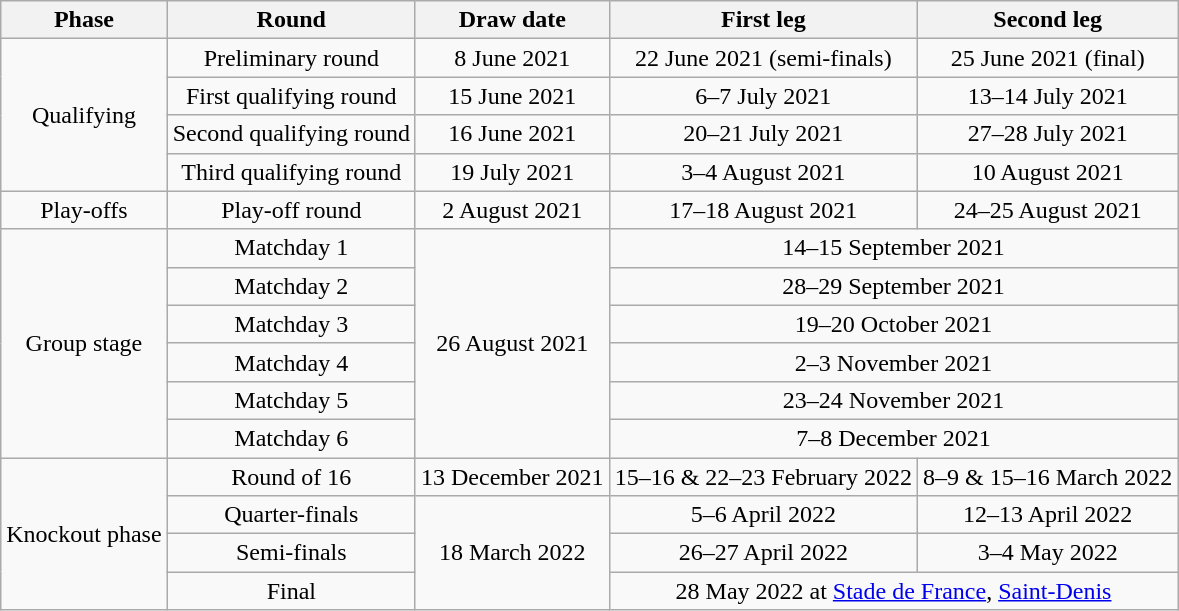<table class="wikitable" style="text-align:center">
<tr>
<th>Phase</th>
<th>Round</th>
<th>Draw date</th>
<th>First leg</th>
<th>Second leg</th>
</tr>
<tr>
<td rowspan="4">Qualifying</td>
<td>Preliminary round</td>
<td>8 June 2021</td>
<td>22 June 2021 (semi-finals)</td>
<td>25 June 2021 (final)</td>
</tr>
<tr>
<td>First qualifying round</td>
<td>15 June 2021</td>
<td>6–7 July 2021</td>
<td>13–14 July 2021</td>
</tr>
<tr>
<td>Second qualifying round</td>
<td>16 June 2021</td>
<td>20–21 July 2021</td>
<td>27–28 July 2021</td>
</tr>
<tr>
<td>Third qualifying round</td>
<td>19 July 2021</td>
<td>3–4 August 2021</td>
<td>10 August 2021</td>
</tr>
<tr>
<td>Play-offs</td>
<td>Play-off round</td>
<td>2 August 2021</td>
<td>17–18 August 2021</td>
<td>24–25 August 2021</td>
</tr>
<tr>
<td rowspan="6">Group stage</td>
<td>Matchday 1</td>
<td rowspan="6">26 August 2021</td>
<td colspan="2">14–15 September 2021</td>
</tr>
<tr>
<td>Matchday 2</td>
<td colspan="2">28–29 September 2021</td>
</tr>
<tr>
<td>Matchday 3</td>
<td colspan="2">19–20 October 2021</td>
</tr>
<tr>
<td>Matchday 4</td>
<td colspan="2">2–3 November 2021</td>
</tr>
<tr>
<td>Matchday 5</td>
<td colspan="2">23–24 November 2021</td>
</tr>
<tr>
<td>Matchday 6</td>
<td colspan="2">7–8 December 2021</td>
</tr>
<tr>
<td rowspan="4">Knockout phase</td>
<td>Round of 16</td>
<td>13 December 2021</td>
<td>15–16 & 22–23 February 2022</td>
<td>8–9 & 15–16 March 2022</td>
</tr>
<tr>
<td>Quarter-finals</td>
<td rowspan="3">18 March 2022</td>
<td>5–6 April 2022</td>
<td>12–13 April 2022</td>
</tr>
<tr>
<td>Semi-finals</td>
<td>26–27 April 2022</td>
<td>3–4 May 2022</td>
</tr>
<tr>
<td>Final</td>
<td colspan="2">28 May 2022 at <a href='#'>Stade de France</a>, <a href='#'>Saint-Denis</a></td>
</tr>
</table>
